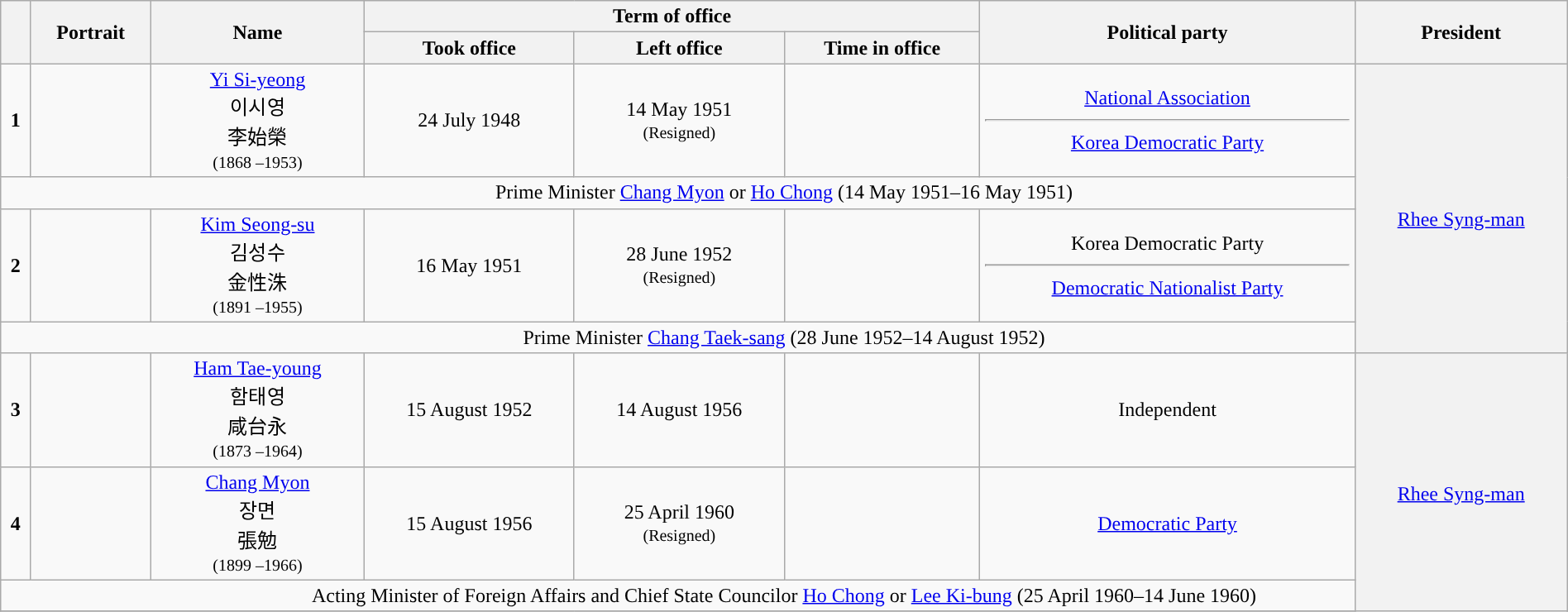<table class="wikitable" width="100%" style="text-align:center">
<tr>
<th rowspan="2"></th>
<th rowspan="2">Portrait</th>
<th rowspan="2">Name</th>
<th colspan="3">Term of office</th>
<th rowspan="2">Political party</th>
<th rowspan="2">President</th>
</tr>
<tr>
<th>Took office</th>
<th>Left office</th>
<th>Time in office</th>
</tr>
<tr>
<td style="background:"><strong>1</strong></td>
<td></td>
<td><a href='#'>Yi Si-yeong</a><br>이시영<br>李始榮<br><small>(1868 –1953)</small></td>
<td>24 July 1948</td>
<td>14 May 1951<br><small>(Resigned)</small></td>
<td></td>
<td><a href='#'>National Association</a><hr><a href='#'>Korea Democratic Party</a></td>
<th rowspan="4" style="font-weight:normal;"><br><a href='#'>Rhee Syng-man</a></th>
</tr>
<tr>
<td colspan="8">Prime Minister <a href='#'>Chang Myon</a> or <a href='#'>Ho Chong</a> (14 May 1951–16 May 1951)</td>
</tr>
<tr>
<td style="background:"><strong>2</strong></td>
<td></td>
<td><a href='#'>Kim Seong-su</a><br>김성수<br>金性洙<br><small>(1891 –1955)</small></td>
<td>16 May 1951</td>
<td>28 June 1952<br><small>(Resigned)</small></td>
<td></td>
<td>Korea Democratic Party<hr><a href='#'>Democratic Nationalist Party</a></td>
</tr>
<tr>
<td colspan="8">Prime Minister <a href='#'>Chang Taek-sang</a> (28 June 1952–14 August 1952)</td>
</tr>
<tr>
<td style="background:"><strong>3</strong></td>
<td></td>
<td><a href='#'>Ham Tae-young</a><br>함태영<br>咸台永<br><small>(1873 –1964)</small></td>
<td>15 August 1952</td>
<td>14 August 1956</td>
<td></td>
<td>Independent</td>
<th rowspan="4" style="font-weight:normal;"><br><a href='#'>Rhee Syng-man</a></th>
</tr>
<tr>
<td style="background:"><strong>4</strong></td>
<td></td>
<td><a href='#'>Chang Myon</a><br>장면<br>張勉<br><small>(1899 –1966)</small></td>
<td>15 August 1956</td>
<td>25 April 1960<br><small>(Resigned)</small></td>
<td></td>
<td><a href='#'>Democratic Party</a></td>
</tr>
<tr>
<td colspan="8">Acting Minister of Foreign Affairs and Chief State Councilor <a href='#'>Ho Chong</a> or <a href='#'>Lee Ki-bung</a> (25 April 1960–14 June 1960)</td>
</tr>
<tr>
</tr>
</table>
